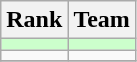<table class="wikitable">
<tr>
<th>Rank</th>
<th>Team</th>
</tr>
<tr bgcolor=#ccffcc>
<td align=center></td>
<td></td>
</tr>
<tr>
<td align=center></td>
<td></td>
</tr>
<tr>
</tr>
</table>
